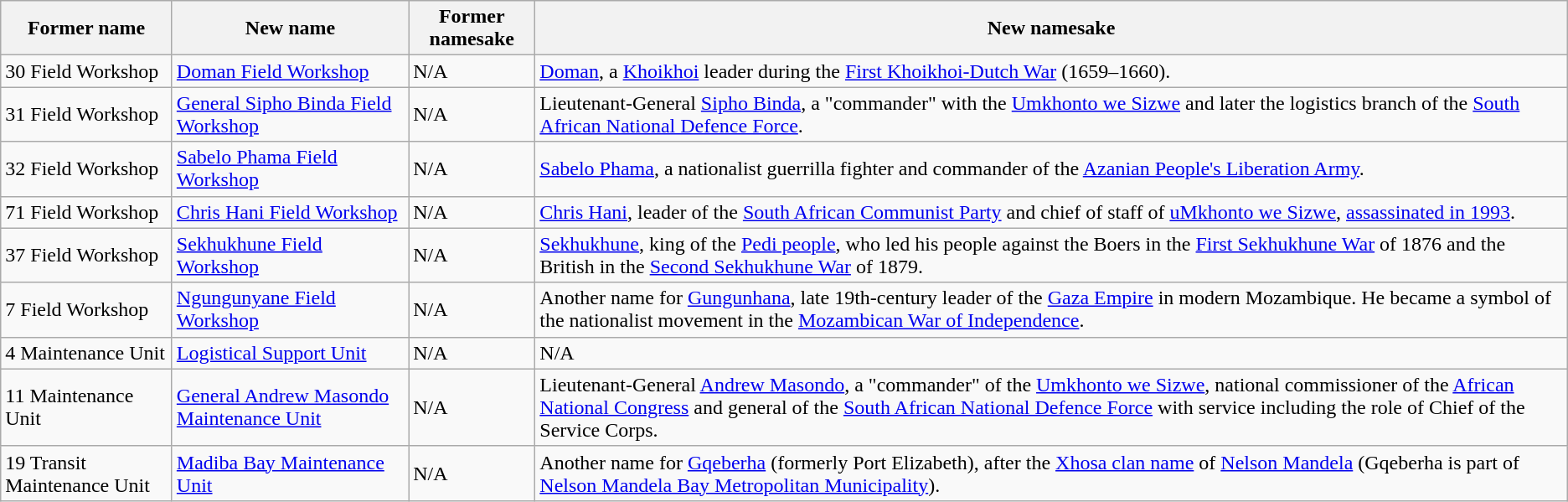<table class="wikitable col1left col2left">
<tr>
<th>Former name</th>
<th>New name</th>
<th>Former namesake</th>
<th>New namesake</th>
</tr>
<tr>
<td>30 Field Workshop</td>
<td><a href='#'>Doman Field Workshop</a></td>
<td>N/A</td>
<td><a href='#'>Doman</a>, a <a href='#'>Khoikhoi</a> leader during the <a href='#'>First Khoikhoi-Dutch War</a> (1659–1660).</td>
</tr>
<tr>
<td>31 Field Workshop</td>
<td><a href='#'>General Sipho Binda Field Workshop</a></td>
<td>N/A</td>
<td>Lieutenant-General <a href='#'>Sipho Binda</a>, a "commander" with the <a href='#'>Umkhonto we Sizwe</a> and later the logistics branch of the <a href='#'>South African National Defence Force</a>.</td>
</tr>
<tr>
<td>32 Field Workshop</td>
<td><a href='#'>Sabelo Phama Field Workshop</a></td>
<td>N/A</td>
<td><a href='#'>Sabelo Phama</a>, a nationalist guerrilla fighter and commander of the <a href='#'>Azanian People's Liberation Army</a>.</td>
</tr>
<tr>
<td>71 Field Workshop</td>
<td><a href='#'>Chris Hani Field Workshop</a></td>
<td>N/A</td>
<td><a href='#'>Chris Hani</a>, leader of the <a href='#'>South African Communist Party</a> and chief of staff of <a href='#'>uMkhonto we Sizwe</a>, <a href='#'>assassinated in 1993</a>.</td>
</tr>
<tr>
<td>37 Field Workshop</td>
<td><a href='#'>Sekhukhune Field Workshop</a></td>
<td>N/A</td>
<td><a href='#'>Sekhukhune</a>, king of the <a href='#'>Pedi people</a>, who led his people against the Boers in the <a href='#'>First Sekhukhune War</a> of 1876 and the British in the <a href='#'>Second Sekhukhune War</a> of 1879.</td>
</tr>
<tr>
<td>7 Field Workshop</td>
<td><a href='#'>Ngungunyane Field Workshop</a></td>
<td>N/A</td>
<td>Another name for <a href='#'>Gungunhana</a>, late 19th-century leader of the <a href='#'>Gaza Empire</a> in modern Mozambique.  He became a symbol of the nationalist movement in the <a href='#'>Mozambican War of Independence</a>.</td>
</tr>
<tr>
<td>4 Maintenance Unit</td>
<td><a href='#'>Logistical Support Unit</a></td>
<td>N/A</td>
<td>N/A</td>
</tr>
<tr>
<td>11 Maintenance Unit</td>
<td><a href='#'>General Andrew Masondo Maintenance Unit</a></td>
<td>N/A</td>
<td>Lieutenant-General <a href='#'>Andrew Masondo</a>, a "commander" of the <a href='#'>Umkhonto we Sizwe</a>, national commissioner of the <a href='#'>African National Congress</a> and general of the <a href='#'>South African National Defence Force</a> with service including the role of Chief of the Service Corps.</td>
</tr>
<tr>
<td>19 Transit Maintenance Unit</td>
<td><a href='#'>Madiba Bay Maintenance Unit</a></td>
<td>N/A</td>
<td>Another name for <a href='#'>Gqeberha</a> (formerly Port Elizabeth), after the <a href='#'>Xhosa clan name</a> of <a href='#'>Nelson Mandela</a> (Gqeberha is part of <a href='#'>Nelson Mandela Bay Metropolitan Municipality</a>).</td>
</tr>
</table>
